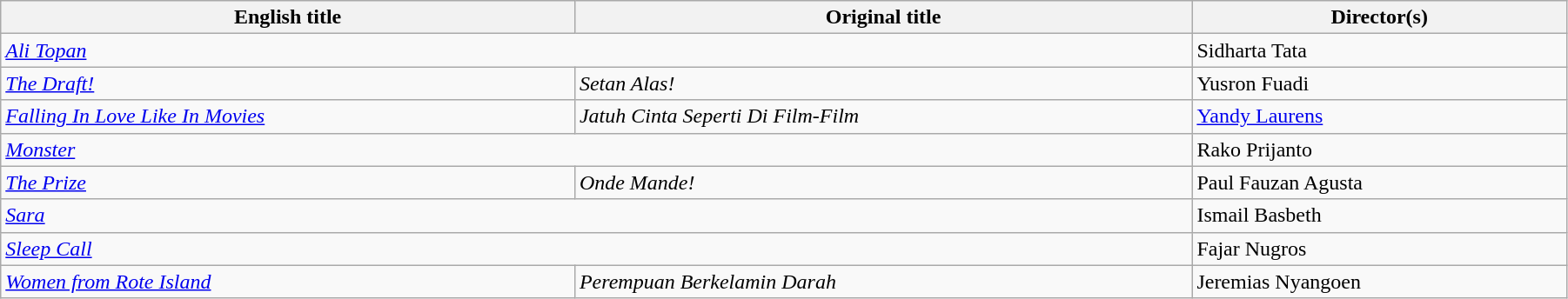<table class="wikitable" style="width:95%; margin-bottom:2px">
<tr>
<th>English title</th>
<th>Original title</th>
<th>Director(s)</th>
</tr>
<tr>
<td colspan="2"><em><a href='#'>Ali Topan</a></em></td>
<td>Sidharta Tata</td>
</tr>
<tr>
<td><em><a href='#'>The Draft!</a></em></td>
<td><em>Setan Alas!</em></td>
<td>Yusron Fuadi</td>
</tr>
<tr>
<td><em><a href='#'>Falling In Love Like In Movies</a></em></td>
<td><em>Jatuh Cinta Seperti Di Film-Film</em></td>
<td><a href='#'>Yandy Laurens</a></td>
</tr>
<tr>
<td colspan="2"><em><a href='#'>Monster</a></em></td>
<td>Rako Prijanto</td>
</tr>
<tr>
<td><em><a href='#'>The Prize</a></em></td>
<td><em>Onde Mande!</em></td>
<td>Paul Fauzan Agusta</td>
</tr>
<tr>
<td colspan="2"><em><a href='#'>Sara</a></em></td>
<td>Ismail Basbeth</td>
</tr>
<tr>
<td colspan="2"><em><a href='#'>Sleep Call</a></em></td>
<td>Fajar Nugros</td>
</tr>
<tr>
<td><em><a href='#'>Women from Rote Island</a></em></td>
<td><em>Perempuan Berkelamin Darah</em></td>
<td>Jeremias Nyangoen</td>
</tr>
</table>
